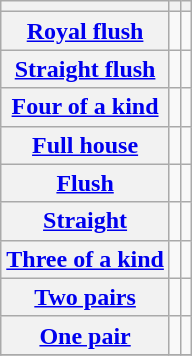<table class="wikitable">
<tr>
<th></th>
<th></th>
<th></th>
</tr>
<tr>
<th><a href='#'>Royal flush</a></th>
<td></td>
<td></td>
</tr>
<tr>
<th><a href='#'>Straight flush</a></th>
<td></td>
<td></td>
</tr>
<tr>
<th><a href='#'>Four of a kind</a></th>
<td></td>
<td></td>
</tr>
<tr>
<th><a href='#'>Full house</a></th>
<td></td>
<td></td>
</tr>
<tr>
<th><a href='#'>Flush</a></th>
<td></td>
<td></td>
</tr>
<tr>
<th><a href='#'>Straight</a></th>
<td></td>
<td></td>
</tr>
<tr>
<th><a href='#'>Three of a kind</a></th>
<td></td>
<td></td>
</tr>
<tr>
<th><a href='#'>Two pairs</a></th>
<td></td>
<td></td>
</tr>
<tr>
<th><a href='#'>One pair</a></th>
<td></td>
<td></td>
</tr>
<tr>
</tr>
</table>
